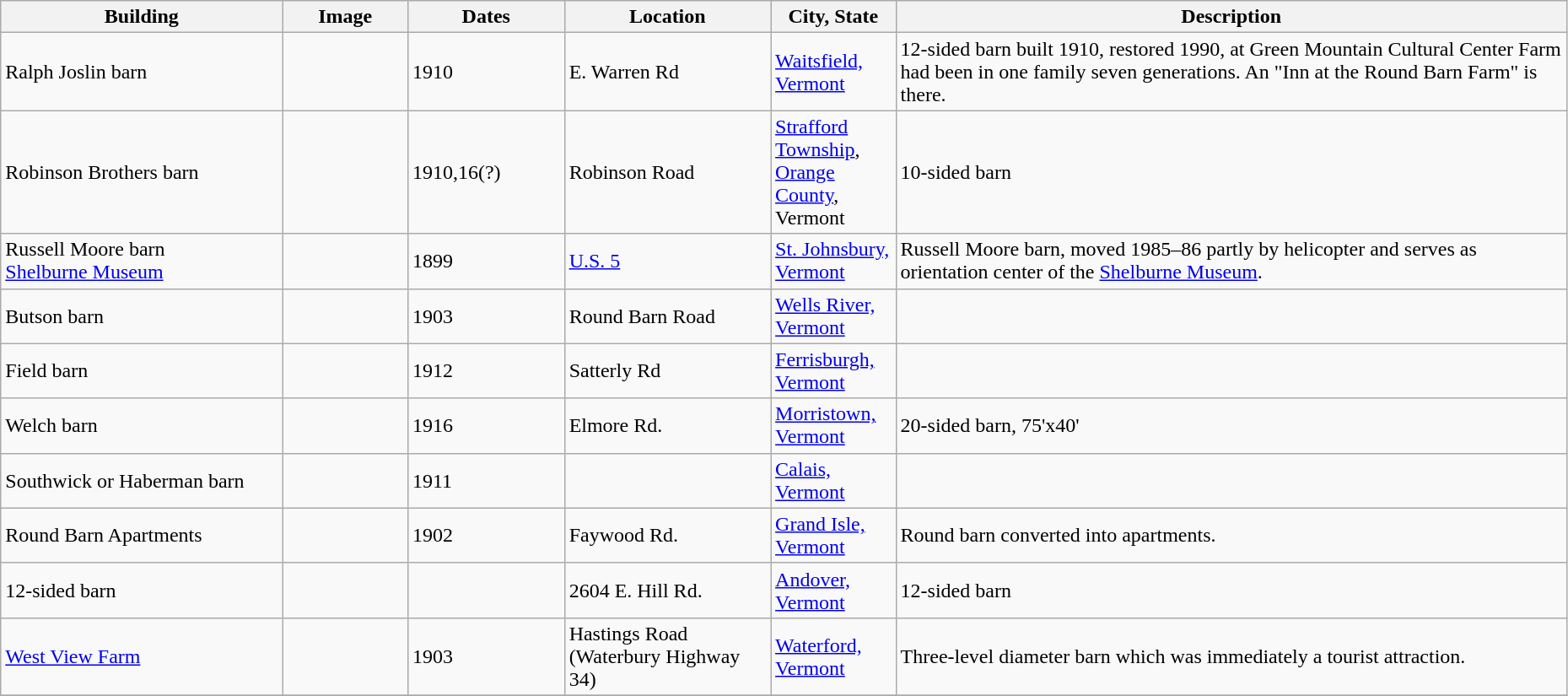<table class="wikitable sortable" style="width:98%">
<tr>
<th style="width:18%;"><strong>Building</strong></th>
<th style="width:8%;" class="unsortable"><strong>Image</strong></th>
<th style="width:10%;"><strong>Dates</strong></th>
<th><strong>Location</strong></th>
<th style="width:8%;"><strong>City, State</strong></th>
<th class="unsortable"><strong>Description</strong></th>
</tr>
<tr>
<td>Ralph Joslin barn</td>
<td></td>
<td>1910</td>
<td>E. Warren Rd<small></small></td>
<td><a href='#'>Waitsfield, Vermont</a></td>
<td>12-sided barn built 1910, restored 1990, at Green Mountain Cultural Center Farm had been in one family seven generations. An "Inn at the Round Barn Farm" is there.</td>
</tr>
<tr>
<td>Robinson Brothers barn</td>
<td></td>
<td>1910,16(?)</td>
<td>Robinson Road<small></small></td>
<td><a href='#'>Strafford Township</a>, <a href='#'>Orange County</a>, Vermont</td>
<td>10-sided barn</td>
</tr>
<tr>
<td>Russell Moore barn<br><a href='#'>Shelburne Museum</a></td>
<td></td>
<td>1899</td>
<td><a href='#'>U.S. 5</a><small></small></td>
<td><a href='#'>St. Johnsbury, Vermont</a></td>
<td>Russell Moore barn, moved 1985–86 partly by helicopter and serves as orientation center of the <a href='#'>Shelburne Museum</a>.</td>
</tr>
<tr>
<td>Butson barn</td>
<td></td>
<td>1903</td>
<td>Round Barn Road<small></small></td>
<td><a href='#'>Wells River, Vermont</a></td>
<td></td>
</tr>
<tr>
<td>Field barn</td>
<td></td>
<td>1912</td>
<td>Satterly Rd<small></small></td>
<td><a href='#'>Ferrisburgh, Vermont</a></td>
<td></td>
</tr>
<tr>
<td>Welch barn</td>
<td></td>
<td>1916</td>
<td>Elmore Rd.<small></small></td>
<td><a href='#'>Morristown, Vermont</a></td>
<td>20-sided barn, 75'x40'</td>
</tr>
<tr>
<td>Southwick or Haberman barn</td>
<td></td>
<td>1911</td>
<td></td>
<td><a href='#'>Calais, Vermont</a></td>
<td></td>
</tr>
<tr>
<td>Round Barn Apartments</td>
<td></td>
<td>1902</td>
<td>Faywood Rd.<small></small></td>
<td><a href='#'>Grand Isle, Vermont</a></td>
<td>Round barn converted into apartments.</td>
</tr>
<tr>
<td>12-sided barn</td>
<td></td>
<td></td>
<td>2604 E. Hill Rd.<small></small></td>
<td><a href='#'>Andover, Vermont</a></td>
<td>12-sided barn</td>
</tr>
<tr>
<td><a href='#'>West View Farm</a></td>
<td></td>
<td>1903</td>
<td>Hastings Road (Waterbury Highway 34)<small></small></td>
<td><a href='#'>Waterford, Vermont</a></td>
<td>Three-level  diameter barn which was immediately a tourist attraction.</td>
</tr>
<tr>
</tr>
</table>
